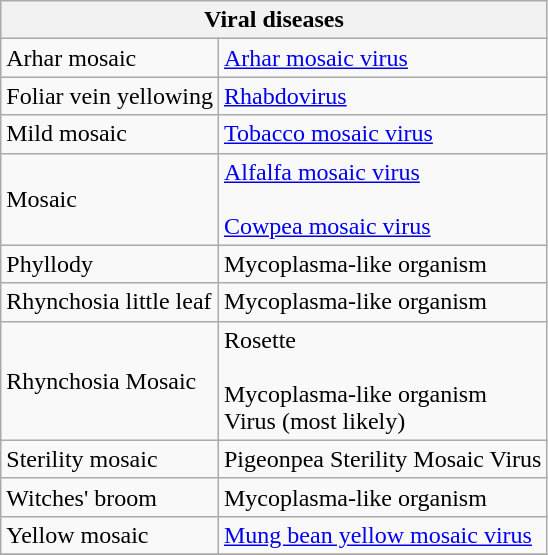<table class="wikitable" style="clear">
<tr>
<th colspan=2><strong>Viral diseases</strong><br></th>
</tr>
<tr>
<td>Arhar mosaic</td>
<td><a href='#'>Arhar mosaic virus</a></td>
</tr>
<tr>
<td>Foliar vein yellowing</td>
<td><a href='#'>Rhabdovirus</a></td>
</tr>
<tr>
<td>Mild mosaic</td>
<td><a href='#'>Tobacco mosaic virus</a></td>
</tr>
<tr>
<td>Mosaic</td>
<td><a href='#'>Alfalfa mosaic virus</a><br><br><a href='#'>Cowpea mosaic virus</a></td>
</tr>
<tr>
<td>Phyllody</td>
<td>Mycoplasma-like organism</td>
</tr>
<tr>
<td>Rhynchosia little leaf</td>
<td>Mycoplasma-like organism</td>
</tr>
<tr>
<td>Rhynchosia Mosaic</td>
<td>Rosette <br><br>Mycoplasma-like organism <br>
Virus (most likely) <br></td>
</tr>
<tr>
<td>Sterility mosaic</td>
<td>Pigeonpea Sterility Mosaic Virus</td>
</tr>
<tr>
<td>Witches' broom</td>
<td>Mycoplasma-like organism</td>
</tr>
<tr>
<td>Yellow mosaic</td>
<td><a href='#'>Mung bean yellow mosaic virus</a></td>
</tr>
<tr>
</tr>
</table>
